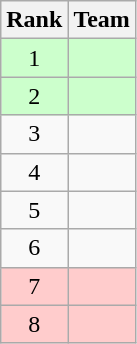<table class=wikitable style="text-align: center;">
<tr>
<th>Rank</th>
<th>Team</th>
</tr>
<tr style="background: #CCFFCC;">
<td>1</td>
<td style="text-align: left;"><strong></strong></td>
</tr>
<tr style="background: #CCFFCC;">
<td>2</td>
<td style="text-align: left;"><strong></strong></td>
</tr>
<tr>
<td>3</td>
<td style="text-align: left;"></td>
</tr>
<tr>
<td>4</td>
<td style="text-align: left;"></td>
</tr>
<tr>
<td>5</td>
<td style="text-align: left;"></td>
</tr>
<tr>
<td>6</td>
<td style="text-align: left;"></td>
</tr>
<tr style="background: #FFCCCC;">
<td>7</td>
<td style="text-align: left;"></td>
</tr>
<tr style="background: #FFCCCC;">
<td>8</td>
<td style="text-align: left;"></td>
</tr>
</table>
